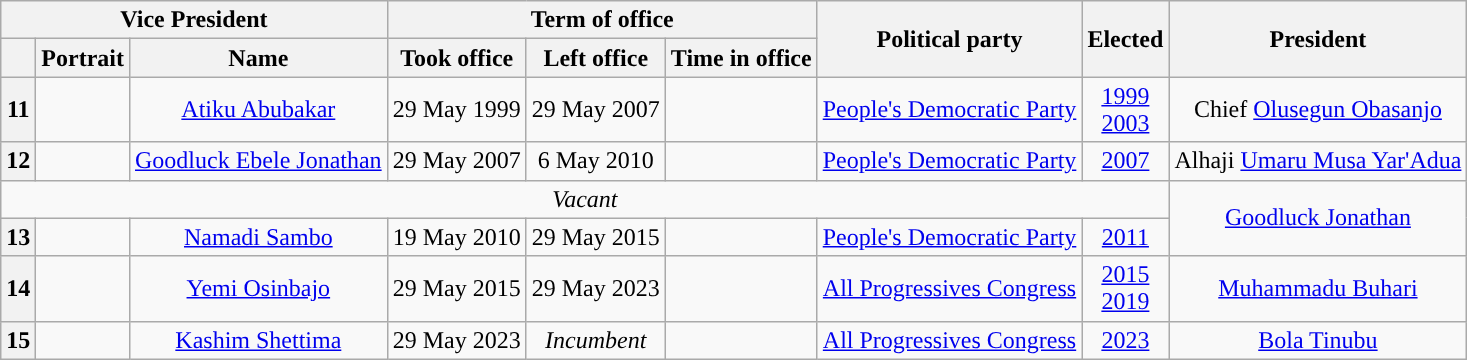<table class=wikitable style=text-align:center>
<tr>
<th colspan=3>Vice President</th>
<th colspan=3>Term of office</th>
<th rowspan=2>Political party</th>
<th rowspan="2">Elected</th>
<th rowspan=2>President</th>
</tr>
<tr>
<th></th>
<th>Portrait</th>
<th>Name</th>
<th>Took office</th>
<th>Left office</th>
<th>Time in office</th>
</tr>
<tr>
<th style="background:">11</th>
<td></td>
<td><a href='#'>Atiku Abubakar</a><br></td>
<td>29 May 1999</td>
<td>29 May 2007</td>
<td></td>
<td><a href='#'>People's Democratic Party</a></td>
<td><a href='#'>1999</a><br><a href='#'>2003</a></td>
<td>Chief <a href='#'>Olusegun Obasanjo</a></td>
</tr>
<tr>
<th style="background:">12</th>
<td></td>
<td><a href='#'>Goodluck Ebele Jonathan</a><br></td>
<td>29 May 2007</td>
<td>6 May 2010<br></td>
<td></td>
<td><a href='#'>People's Democratic Party</a></td>
<td><a href='#'>2007</a></td>
<td>Alhaji <a href='#'>Umaru Musa Yar'Adua</a></td>
</tr>
<tr>
<td colspan="8"><em>Vacant</em><br></td>
<td rowspan = 2><a href='#'>Goodluck Jonathan</a></td>
</tr>
<tr>
<th style="background:">13</th>
<td></td>
<td><a href='#'>Namadi Sambo</a><br></td>
<td>19 May 2010</td>
<td>29 May 2015</td>
<td></td>
<td><a href='#'>People's Democratic Party</a></td>
<td><a href='#'>2011</a></td>
</tr>
<tr>
<th style="background:">14</th>
<td></td>
<td><a href='#'>Yemi Osinbajo</a><br></td>
<td>29 May 2015</td>
<td>29 May 2023</td>
<td></td>
<td><a href='#'>All Progressives Congress</a></td>
<td><a href='#'>2015</a><br><a href='#'>2019</a></td>
<td><a href='#'>Muhammadu Buhari</a></td>
</tr>
<tr>
<th style="background:">15</th>
<td></td>
<td><a href='#'>Kashim Shettima</a><br></td>
<td>29 May 2023</td>
<td><em>Incumbent</em></td>
<td></td>
<td><a href='#'>All Progressives Congress</a></td>
<td><a href='#'>2023</a></td>
<td><a href='#'>Bola Tinubu</a></td>
</tr>
</table>
